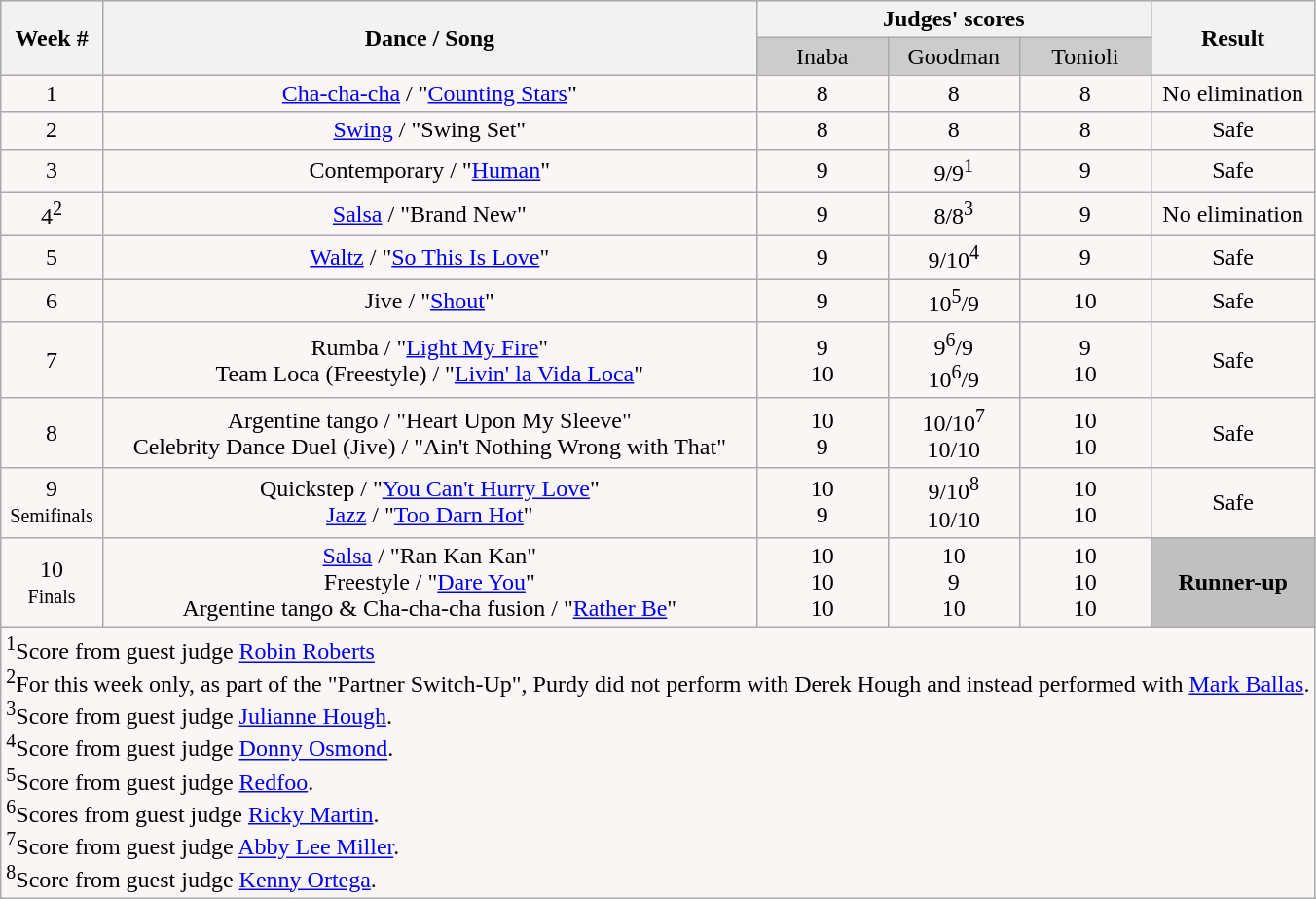<table class="wikitable collapsible collapsed">
<tr style="text-align: center; background:#ccc;">
<th rowspan="2">Week #</th>
<th rowspan="2">Dance / Song</th>
<th colspan="3">Judges' scores</th>
<th rowspan="2">Result</th>
</tr>
<tr style="text-align: center; background:#ccc;">
<td style="width:10%; ">Inaba</td>
<td style="width:10%; ">Goodman</td>
<td style="width:10%; ">Tonioli</td>
</tr>
<tr style="text-align: center; background:#faf6f6;">
<td>1</td>
<td><a href='#'>Cha-cha-cha</a> / "<a href='#'>Counting Stars</a>"</td>
<td>8</td>
<td>8</td>
<td>8</td>
<td>No elimination</td>
</tr>
<tr style="text-align: center; background:#faf6f6;">
<td>2</td>
<td><a href='#'>Swing</a> / "Swing Set"</td>
<td>8</td>
<td>8</td>
<td>8</td>
<td>Safe</td>
</tr>
<tr style="text-align: center; background:#faf6f6;">
<td>3</td>
<td>Contemporary / "<a href='#'>Human</a>"</td>
<td>9</td>
<td>9/9<sup>1</sup></td>
<td>9</td>
<td>Safe</td>
</tr>
<tr style="text-align: center; background:#faf6f6;">
<td>4<sup>2</sup></td>
<td><a href='#'>Salsa</a> / "Brand New"</td>
<td>9</td>
<td>8/8<sup>3</sup></td>
<td>9</td>
<td>No elimination</td>
</tr>
<tr style="text-align: center; background:#faf6f6;">
<td>5</td>
<td><a href='#'>Waltz</a> / "<a href='#'>So This Is Love</a>"</td>
<td>9</td>
<td>9/10<sup>4</sup></td>
<td>9</td>
<td>Safe</td>
</tr>
<tr style="text-align: center; background:#faf6f6;">
<td>6</td>
<td>Jive / "<a href='#'>Shout</a>"</td>
<td>9</td>
<td>10<sup>5</sup>/9</td>
<td>10</td>
<td>Safe</td>
</tr>
<tr style="text-align: center; background:#faf6f6;">
<td>7</td>
<td>Rumba / "<a href='#'>Light My Fire</a>"<br>Team Loca (Freestyle) / "<a href='#'>Livin' la Vida Loca</a>"</td>
<td>9<br>10</td>
<td>9<sup>6</sup>/9<br>10<sup>6</sup>/9</td>
<td>9<br>10</td>
<td>Safe</td>
</tr>
<tr style="text-align: center; background:#faf6f6;">
<td>8</td>
<td>Argentine tango / "Heart Upon My Sleeve" <br> Celebrity Dance Duel (Jive) / "Ain't Nothing Wrong with That"</td>
<td>10<br>9</td>
<td>10/10<sup>7</sup><br>10/10</td>
<td>10<br>10</td>
<td>Safe</td>
</tr>
<tr style="text-align: center; background:#faf6f6;">
<td>9<br><small>Semifinals</small></td>
<td>Quickstep / "<a href='#'>You Can't Hurry Love</a>" <br> <a href='#'>Jazz</a> / "<a href='#'>Too Darn Hot</a>"</td>
<td>10<br>9</td>
<td>9/10<sup>8</sup><br>10/10</td>
<td>10<br>10</td>
<td>Safe</td>
</tr>
<tr style="text-align: center; background:#faf6f6;">
<td>10<br><small>Finals</small></td>
<td><a href='#'>Salsa</a> / "Ran Kan Kan" <br> Freestyle / "<a href='#'>Dare You</a>" <br> Argentine tango & Cha-cha-cha fusion / "<a href='#'>Rather Be</a>"</td>
<td>10<br>10<br>10</td>
<td>10<br>9<br>10</td>
<td>10<br>10<br>10</td>
<th style="background:silver;">Runner-up</th>
</tr>
<tr style="text-align: center; background:#faf6f6;">
<td colspan="6" style="background:#faf6f6; text-align:left;"><sup>1</sup>Score from guest judge <a href='#'>Robin Roberts</a><br><sup>2</sup>For this week only, as part of the "Partner Switch-Up", Purdy did not perform with Derek Hough and instead performed with <a href='#'>Mark Ballas</a>.<br><sup>3</sup>Score from guest judge <a href='#'>Julianne Hough</a>.<br><sup>4</sup>Score from guest judge <a href='#'>Donny Osmond</a>.<br><sup>5</sup>Score from guest judge <a href='#'>Redfoo</a>.<br><sup>6</sup>Scores from guest judge <a href='#'>Ricky Martin</a>.<br><sup>7</sup>Score from guest judge <a href='#'>Abby Lee Miller</a>.<br><sup>8</sup>Score from guest judge <a href='#'>Kenny Ortega</a>.</td>
</tr>
</table>
